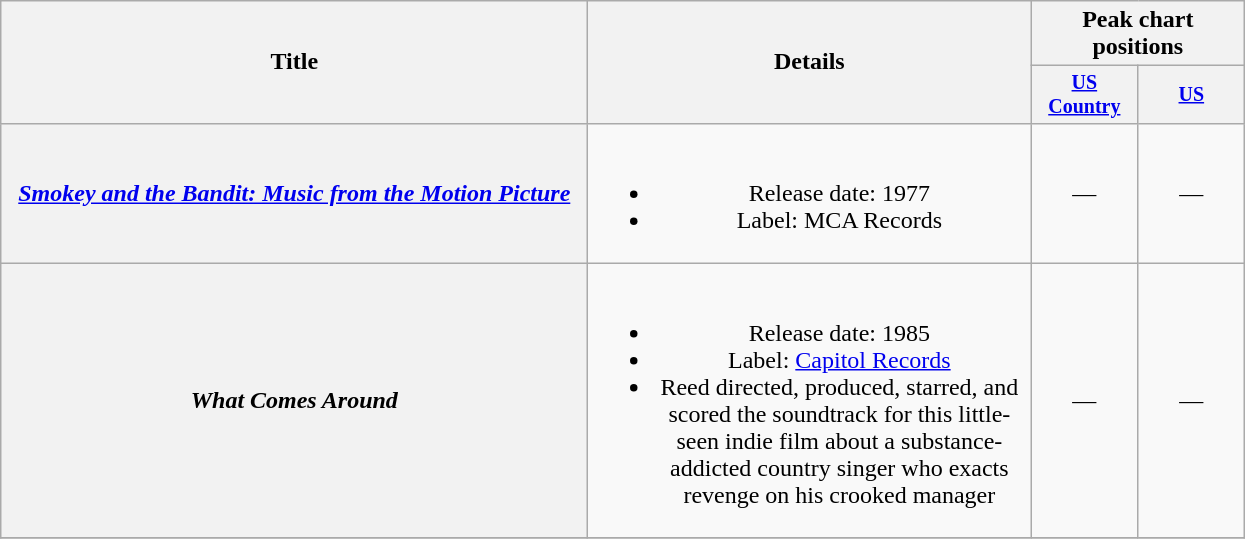<table class="wikitable plainrowheaders" style="text-align:center;">
<tr>
<th rowspan="2" style="width:24em;">Title</th>
<th rowspan="2" style="width:18em;">Details</th>
<th colspan="2">Peak chart<br>positions</th>
</tr>
<tr style="font-size:smaller;">
<th width="65"><a href='#'>US Country</a><br></th>
<th width="65"><a href='#'>US</a><br></th>
</tr>
<tr>
<th scope="row"><em><a href='#'>Smokey and the Bandit: Music from the Motion Picture</a></em></th>
<td><br><ul><li>Release date: 1977</li><li>Label: MCA Records</li></ul></td>
<td>—</td>
<td>—</td>
</tr>
<tr>
<th scope="row"><em>What Comes Around</em></th>
<td><br><ul><li>Release date: 1985</li><li>Label: <a href='#'>Capitol Records</a></li><li>Reed directed, produced, starred, and scored the soundtrack for this little-seen indie film about a substance-addicted country singer who exacts revenge on his crooked manager</li></ul></td>
<td>—</td>
<td>—</td>
</tr>
<tr>
</tr>
</table>
